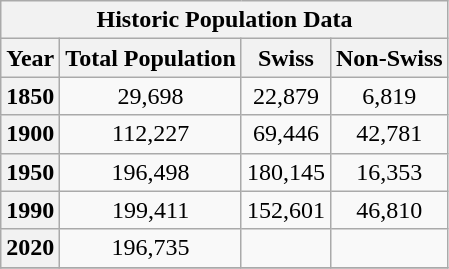<table class="wikitable collapsible">
<tr>
<th colspan="4">Historic Population Data</th>
</tr>
<tr>
<th>Year</th>
<th>Total Population</th>
<th>Swiss</th>
<th>Non-Swiss</th>
</tr>
<tr>
<th scope="row">1850</th>
<td align="center">29,698</td>
<td align="center">22,879</td>
<td align="center">6,819</td>
</tr>
<tr>
<th scope="row">1900</th>
<td align="center">112,227</td>
<td align="center">69,446</td>
<td align="center">42,781</td>
</tr>
<tr>
<th scope="row">1950</th>
<td align="center">196,498</td>
<td align="center">180,145</td>
<td align="center">16,353</td>
</tr>
<tr>
<th scope="row">1990</th>
<td align="center">199,411</td>
<td align="center">152,601</td>
<td align="center">46,810</td>
</tr>
<tr>
<th scope="row">2020</th>
<td align="center">196,735</td>
<td align="center"></td>
<td align="center"></td>
</tr>
<tr>
</tr>
</table>
